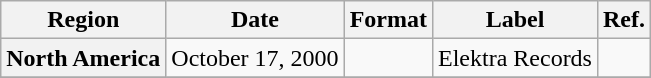<table class="wikitable plainrowheaders">
<tr>
<th scope="col">Region</th>
<th scope="col">Date</th>
<th scope="col">Format</th>
<th scope="col">Label</th>
<th scope="col">Ref.</th>
</tr>
<tr>
<th scope="row">North America</th>
<td>October 17, 2000</td>
<td></td>
<td>Elektra Records</td>
<td></td>
</tr>
<tr>
</tr>
</table>
